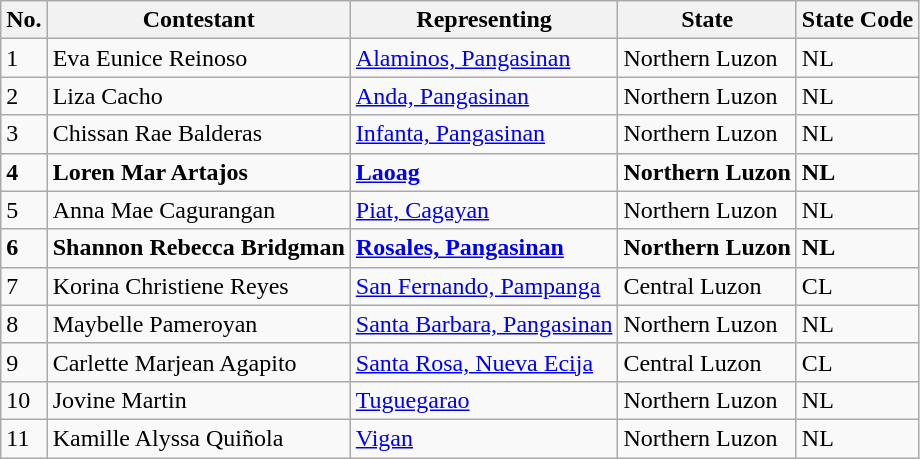<table class="sortable wikitable">
<tr>
<th>No.</th>
<th>Contestant</th>
<th>Representing</th>
<th>State</th>
<th>State Code</th>
</tr>
<tr>
<td>1</td>
<td>Eva Eunice Reinoso</td>
<td><a href='#'>Alaminos, Pangasinan</a></td>
<td>Northern Luzon</td>
<td>NL</td>
</tr>
<tr>
<td>2</td>
<td>Liza Cacho</td>
<td><a href='#'>Anda, Pangasinan</a></td>
<td>Northern Luzon</td>
<td>NL</td>
</tr>
<tr>
<td>3</td>
<td>Chissan Rae Balderas</td>
<td><a href='#'>Infanta, Pangasinan</a></td>
<td>Northern Luzon</td>
<td>NL</td>
</tr>
<tr>
<td><strong>4</strong></td>
<td><strong>Loren Mar Artajos</strong></td>
<td><strong><a href='#'>Laoag</a></strong></td>
<td><strong>Northern Luzon</strong></td>
<td><strong>NL</strong></td>
</tr>
<tr>
<td>5</td>
<td>Anna Mae Cagurangan</td>
<td><a href='#'>Piat, Cagayan</a></td>
<td>Northern Luzon</td>
<td>NL</td>
</tr>
<tr>
<td><strong>6</strong></td>
<td><strong>Shannon Rebecca Bridgman</strong></td>
<td><strong><a href='#'>Rosales, Pangasinan</a></strong></td>
<td><strong>Northern Luzon</strong></td>
<td><strong>NL</strong></td>
</tr>
<tr>
<td>7</td>
<td>Korina Christiene Reyes</td>
<td><a href='#'>San Fernando, Pampanga</a></td>
<td>Central Luzon</td>
<td>CL</td>
</tr>
<tr>
<td>8</td>
<td>Maybelle Pameroyan</td>
<td><a href='#'>Santa Barbara, Pangasinan</a></td>
<td>Northern Luzon</td>
<td>NL</td>
</tr>
<tr>
<td>9</td>
<td>Carlette Marjean Agapito</td>
<td><a href='#'>Santa Rosa, Nueva Ecija</a></td>
<td>Central Luzon</td>
<td>CL</td>
</tr>
<tr>
<td>10</td>
<td>Jovine Martin</td>
<td><a href='#'>Tuguegarao</a></td>
<td>Northern Luzon</td>
<td>NL</td>
</tr>
<tr>
<td>11</td>
<td>Kamille Alyssa Quiñola</td>
<td><a href='#'>Vigan</a></td>
<td>Northern Luzon</td>
<td>NL</td>
</tr>
</table>
